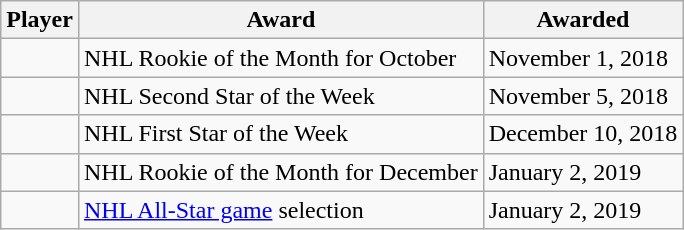<table class="wikitable sortable">
<tr>
<th>Player</th>
<th>Award</th>
<th data-sort-type="date">Awarded</th>
</tr>
<tr>
<td></td>
<td>NHL Rookie of the Month for October</td>
<td>November 1, 2018</td>
</tr>
<tr>
<td></td>
<td>NHL Second Star of the Week</td>
<td>November 5, 2018</td>
</tr>
<tr>
<td></td>
<td>NHL First Star of the Week</td>
<td>December 10, 2018</td>
</tr>
<tr>
<td></td>
<td>NHL Rookie of the Month for December</td>
<td>January 2, 2019</td>
</tr>
<tr>
<td></td>
<td><a href='#'>NHL All-Star game</a> selection</td>
<td>January 2, 2019</td>
</tr>
</table>
